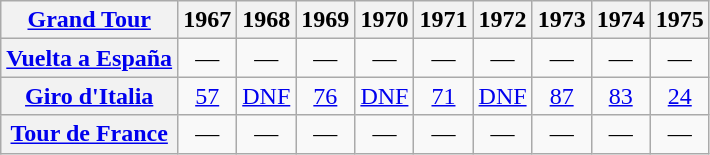<table class="wikitable plainrowheaders">
<tr>
<th scope="col"><a href='#'>Grand Tour</a></th>
<th scope="col">1967</th>
<th scope="col">1968</th>
<th scope="col">1969</th>
<th scope="col">1970</th>
<th scope="col">1971</th>
<th scope="col">1972</th>
<th scope="col">1973</th>
<th scope="col">1974</th>
<th scope="col">1975</th>
</tr>
<tr style="text-align:center;">
<th scope="row"> <a href='#'>Vuelta a España</a></th>
<td>—</td>
<td>—</td>
<td>—</td>
<td>—</td>
<td>—</td>
<td>—</td>
<td>—</td>
<td>—</td>
<td>—</td>
</tr>
<tr style="text-align:center;">
<th scope="row"> <a href='#'>Giro d'Italia</a></th>
<td><a href='#'>57</a></td>
<td><a href='#'>DNF</a></td>
<td><a href='#'>76</a></td>
<td><a href='#'>DNF</a></td>
<td><a href='#'>71</a></td>
<td><a href='#'>DNF</a></td>
<td><a href='#'>87</a></td>
<td><a href='#'>83</a></td>
<td><a href='#'>24</a></td>
</tr>
<tr style="text-align:center;">
<th scope="row"> <a href='#'>Tour de France</a></th>
<td>—</td>
<td>—</td>
<td>—</td>
<td>—</td>
<td>—</td>
<td>—</td>
<td>—</td>
<td>—</td>
<td>—</td>
</tr>
</table>
